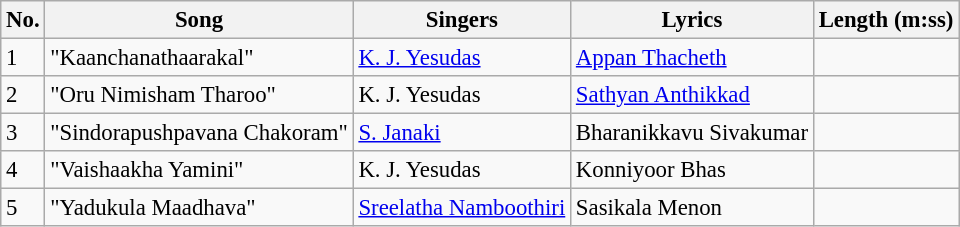<table class="wikitable" style="font-size:95%;">
<tr>
<th>No.</th>
<th>Song</th>
<th>Singers</th>
<th>Lyrics</th>
<th>Length (m:ss)</th>
</tr>
<tr>
<td>1</td>
<td>"Kaanchanathaarakal"</td>
<td><a href='#'>K. J. Yesudas</a></td>
<td><a href='#'>Appan Thacheth</a></td>
<td></td>
</tr>
<tr>
<td>2</td>
<td>"Oru Nimisham Tharoo"</td>
<td>K. J. Yesudas</td>
<td><a href='#'>Sathyan Anthikkad</a></td>
<td></td>
</tr>
<tr>
<td>3</td>
<td>"Sindorapushpavana Chakoram"</td>
<td><a href='#'>S. Janaki</a></td>
<td>Bharanikkavu Sivakumar</td>
<td></td>
</tr>
<tr>
<td>4</td>
<td>"Vaishaakha Yamini"</td>
<td>K. J. Yesudas</td>
<td>Konniyoor Bhas</td>
<td></td>
</tr>
<tr>
<td>5</td>
<td>"Yadukula Maadhava"</td>
<td><a href='#'>Sreelatha Namboothiri</a></td>
<td>Sasikala Menon</td>
<td></td>
</tr>
</table>
